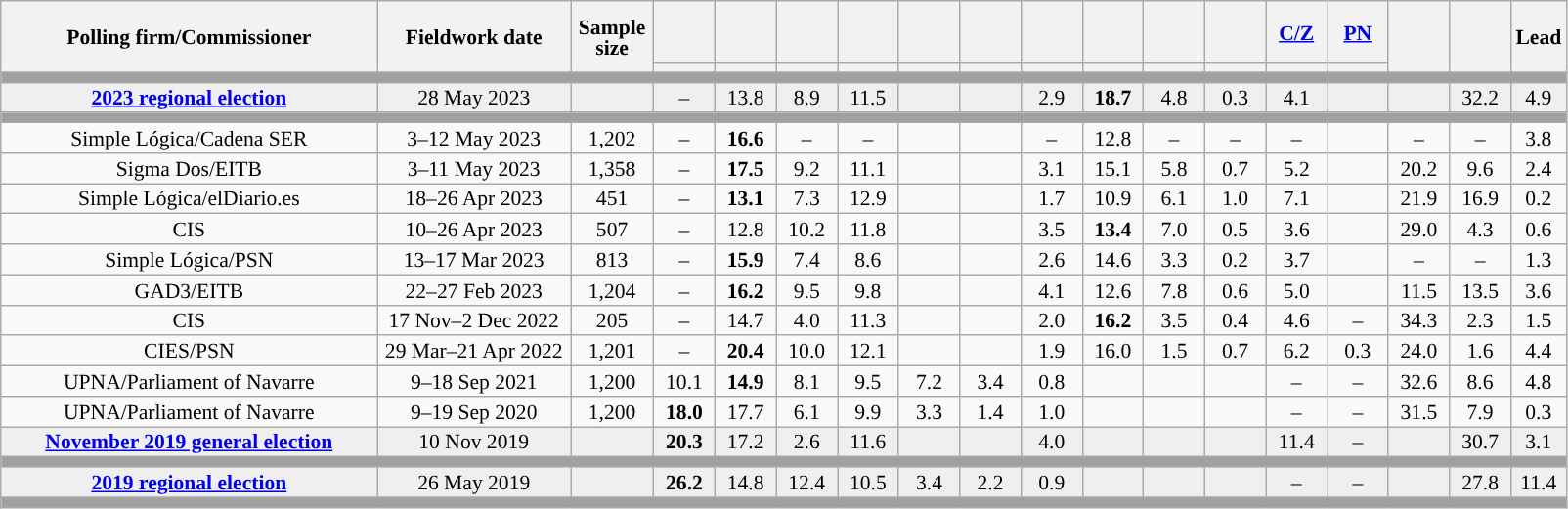<table class="wikitable collapsible collapsed" style="text-align:center; font-size:90%; line-height:14px;">
<tr style="height:42px;">
<th style="width:250px;" rowspan="2">Polling firm/Commissioner</th>
<th style="width:125px;" rowspan="2">Fieldwork date</th>
<th style="width:50px;" rowspan="2">Sample size</th>
<th style="width:35px;"></th>
<th style="width:35px;"></th>
<th style="width:35px;"></th>
<th style="width:35px;"></th>
<th style="width:35px;"></th>
<th style="width:35px;"></th>
<th style="width:35px;"></th>
<th style="width:35px;"></th>
<th style="width:35px;"></th>
<th style="width:35px;"></th>
<th style="width:35px;"><a href='#'>C/Z</a></th>
<th style="width:35px;"><a href='#'>PN</a></th>
<th style="width:35px;" rowspan="2"></th>
<th style="width:35px;" rowspan="2"></th>
<th style="width:30px;" rowspan="2">Lead</th>
</tr>
<tr>
<th style="color:inherit;background:"></th>
<th style="color:inherit;background:"></th>
<th style="color:inherit;background:"></th>
<th style="color:inherit;background:"></th>
<th style="color:inherit;background:"></th>
<th style="color:inherit;background:"></th>
<th style="color:inherit;background:"></th>
<th style="color:inherit;background:"></th>
<th style="color:inherit;background:"></th>
<th style="color:inherit;background:"></th>
<th style="color:inherit;background:"></th>
<th style="color:inherit;background:"></th>
</tr>
<tr>
<td colspan="18" style="background:#A0A0A0"></td>
</tr>
<tr style="background:#EFEFEF;">
<td><strong><a href='#'>2023 regional election</a></strong></td>
<td>28 May 2023</td>
<td></td>
<td>–</td>
<td>13.8</td>
<td>8.9</td>
<td>11.5</td>
<td></td>
<td></td>
<td>2.9</td>
<td><strong>18.7</strong></td>
<td>4.8</td>
<td>0.3</td>
<td>4.1</td>
<td></td>
<td></td>
<td>32.2</td>
<td style="background:">4.9</td>
</tr>
<tr>
<td colspan="18" style="background:#A0A0A0"></td>
</tr>
<tr>
<td>Simple Lógica/Cadena SER</td>
<td>3–12 May 2023</td>
<td>1,202</td>
<td>–</td>
<td><strong>16.6</strong></td>
<td>–</td>
<td>–</td>
<td></td>
<td></td>
<td>–</td>
<td>12.8</td>
<td>–</td>
<td>–</td>
<td>–</td>
<td></td>
<td>–</td>
<td>–</td>
<td style="background:">3.8</td>
</tr>
<tr>
<td>Sigma Dos/EITB</td>
<td>3–11 May 2023</td>
<td>1,358</td>
<td>–</td>
<td><strong>17.5</strong></td>
<td>9.2</td>
<td>11.1</td>
<td></td>
<td></td>
<td>3.1</td>
<td>15.1</td>
<td>5.8</td>
<td>0.7</td>
<td>5.2</td>
<td></td>
<td>20.2</td>
<td>9.6</td>
<td style="background:">2.4</td>
</tr>
<tr>
<td>Simple Lógica/elDiario.es</td>
<td>18–26 Apr 2023</td>
<td>451</td>
<td>–</td>
<td><strong>13.1</strong></td>
<td>7.3</td>
<td>12.9</td>
<td></td>
<td></td>
<td>1.7</td>
<td>10.9</td>
<td>6.1</td>
<td>1.0</td>
<td>7.1</td>
<td></td>
<td>21.9</td>
<td>16.9</td>
<td style="background:">0.2</td>
</tr>
<tr>
<td>CIS</td>
<td>10–26 Apr 2023</td>
<td>507</td>
<td>–</td>
<td>12.8</td>
<td>10.2</td>
<td>11.8</td>
<td></td>
<td></td>
<td>3.5</td>
<td><strong>13.4</strong></td>
<td>7.0</td>
<td>0.5</td>
<td>3.6</td>
<td></td>
<td>29.0</td>
<td>4.3</td>
<td style="background:">0.6</td>
</tr>
<tr>
<td>Simple Lógica/PSN</td>
<td>13–17 Mar 2023</td>
<td>813</td>
<td>–</td>
<td><strong>15.9</strong></td>
<td>7.4</td>
<td>8.6</td>
<td></td>
<td></td>
<td>2.6</td>
<td>14.6</td>
<td>3.3</td>
<td>0.2</td>
<td>3.7</td>
<td></td>
<td>–</td>
<td>–</td>
<td style="background:">1.3</td>
</tr>
<tr>
<td>GAD3/EITB</td>
<td>22–27 Feb 2023</td>
<td>1,204</td>
<td>–</td>
<td><strong>16.2</strong></td>
<td>9.5</td>
<td>9.8</td>
<td></td>
<td></td>
<td>4.1</td>
<td>12.6</td>
<td>7.8</td>
<td>0.6</td>
<td>5.0</td>
<td></td>
<td>11.5</td>
<td>13.5</td>
<td style="background:">3.6</td>
</tr>
<tr>
<td>CIS</td>
<td>17 Nov–2 Dec 2022</td>
<td>205</td>
<td>–</td>
<td>14.7</td>
<td>4.0</td>
<td>11.3</td>
<td></td>
<td></td>
<td>2.0</td>
<td><strong>16.2</strong></td>
<td>3.5</td>
<td>0.4</td>
<td>4.6</td>
<td>–</td>
<td>34.3</td>
<td>2.3</td>
<td style="background:">1.5</td>
</tr>
<tr>
<td>CIES/PSN</td>
<td>29 Mar–21 Apr 2022</td>
<td>1,201</td>
<td>–</td>
<td><strong>20.4</strong></td>
<td>10.0</td>
<td>12.1</td>
<td></td>
<td></td>
<td>1.9</td>
<td>16.0</td>
<td>1.5</td>
<td>0.7</td>
<td>6.2</td>
<td>0.3</td>
<td>24.0</td>
<td>1.6</td>
<td style="background:">4.4</td>
</tr>
<tr>
<td>UPNA/Parliament of Navarre</td>
<td>9–18 Sep 2021</td>
<td>1,200</td>
<td>10.1</td>
<td><strong>14.9</strong></td>
<td>8.1</td>
<td>9.5</td>
<td>7.2</td>
<td>3.4</td>
<td>0.8</td>
<td></td>
<td></td>
<td></td>
<td>–</td>
<td>–</td>
<td>32.6</td>
<td>8.6</td>
<td style="background:">4.8</td>
</tr>
<tr>
<td>UPNA/Parliament of Navarre</td>
<td>9–19 Sep 2020</td>
<td>1,200</td>
<td><strong>18.0</strong></td>
<td>17.7</td>
<td>6.1</td>
<td>9.9</td>
<td>3.3</td>
<td>1.4</td>
<td>1.0</td>
<td></td>
<td></td>
<td></td>
<td>–</td>
<td>–</td>
<td>31.5</td>
<td>7.9</td>
<td style="background:">0.3</td>
</tr>
<tr style="background:#EFEFEF;">
<td><strong><a href='#'>November 2019 general election</a></strong></td>
<td>10 Nov 2019</td>
<td></td>
<td><strong>20.3</strong></td>
<td>17.2</td>
<td>2.6</td>
<td>11.6</td>
<td></td>
<td></td>
<td>4.0</td>
<td></td>
<td></td>
<td></td>
<td>11.4</td>
<td>–</td>
<td></td>
<td>30.7</td>
<td style="background:">3.1</td>
</tr>
<tr>
<td colspan="18" style="background:#A0A0A0"></td>
</tr>
<tr style="background:#EFEFEF;">
<td><strong><a href='#'>2019 regional election</a></strong></td>
<td>26 May 2019</td>
<td></td>
<td><strong>26.2</strong></td>
<td>14.8</td>
<td>12.4</td>
<td>10.5</td>
<td>3.4</td>
<td>2.2</td>
<td>0.9</td>
<td></td>
<td></td>
<td></td>
<td>–</td>
<td>–</td>
<td></td>
<td>27.8</td>
<td style="background:">11.4</td>
</tr>
<tr>
<td colspan="18" style="background:#A0A0A0"></td>
</tr>
</table>
